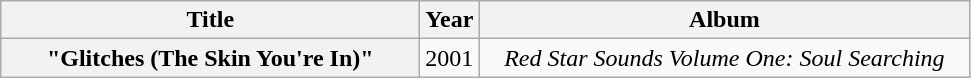<table class="wikitable plainrowheaders" style="text-align:center;">
<tr>
<th scope="col" style="width:17em;">Title</th>
<th scope="col">Year</th>
<th scope="col" style="width:20em;">Album</th>
</tr>
<tr>
<th scope="row">"Glitches (The Skin You're In)"<br></th>
<td>2001</td>
<td><em>Red Star Sounds Volume One: Soul Searching</em></td>
</tr>
</table>
